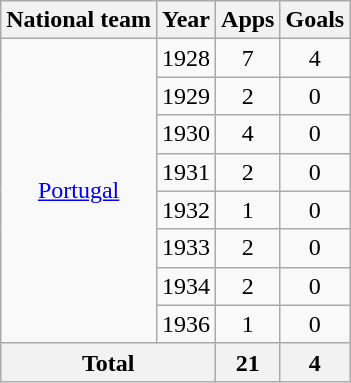<table class="wikitable" style="text-align:center">
<tr>
<th>National team</th>
<th>Year</th>
<th>Apps</th>
<th>Goals</th>
</tr>
<tr>
<td rowspan="8"><a href='#'>Portugal</a></td>
<td>1928</td>
<td>7</td>
<td>4</td>
</tr>
<tr>
<td>1929</td>
<td>2</td>
<td>0</td>
</tr>
<tr>
<td>1930</td>
<td>4</td>
<td>0</td>
</tr>
<tr>
<td>1931</td>
<td>2</td>
<td>0</td>
</tr>
<tr>
<td>1932</td>
<td>1</td>
<td>0</td>
</tr>
<tr>
<td>1933</td>
<td>2</td>
<td>0</td>
</tr>
<tr>
<td>1934</td>
<td>2</td>
<td>0</td>
</tr>
<tr>
<td>1936</td>
<td>1</td>
<td>0</td>
</tr>
<tr>
<th colspan="2">Total</th>
<th>21</th>
<th>4</th>
</tr>
</table>
